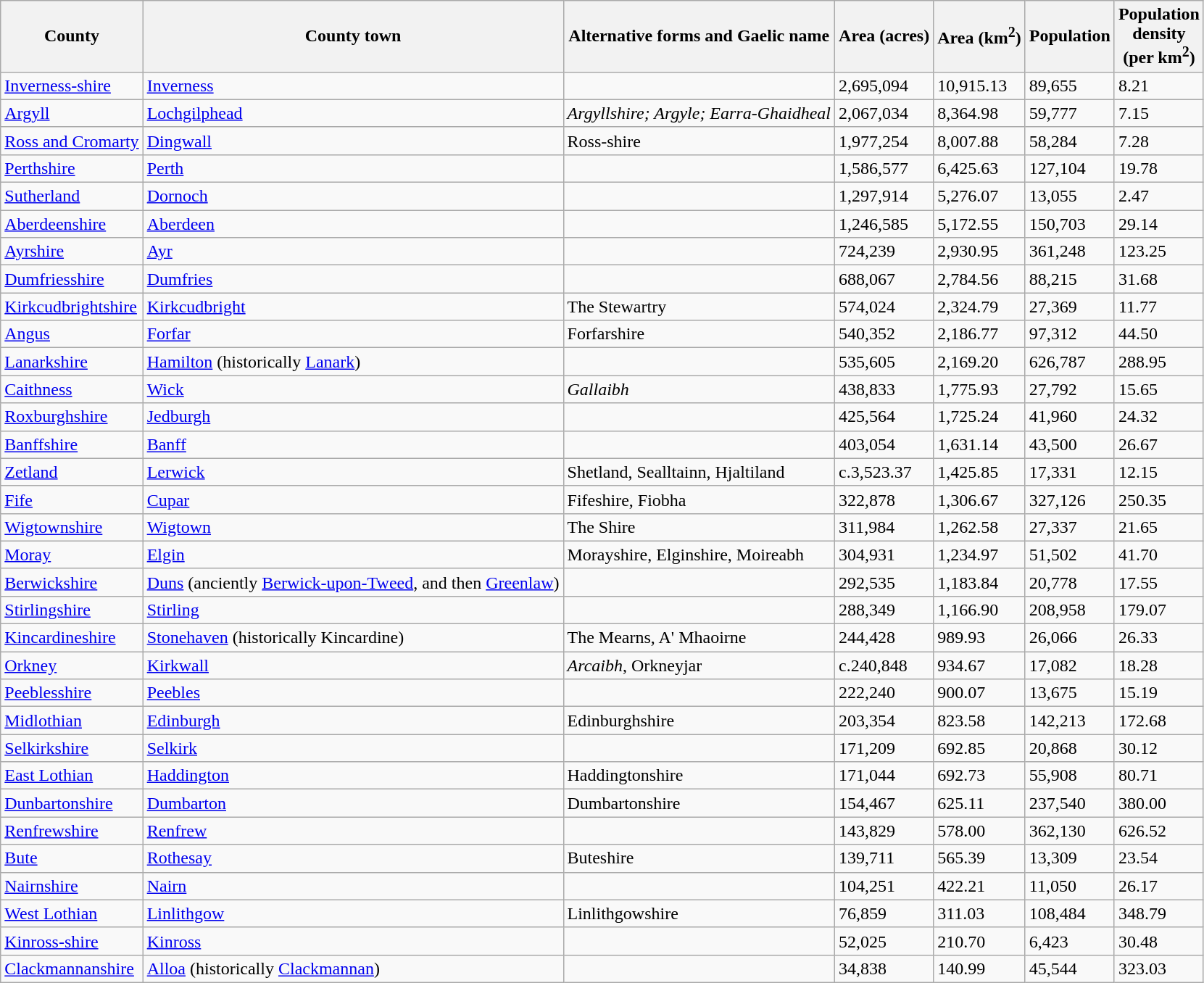<table class="wikitable sortable">
<tr>
<th>County</th>
<th>County town</th>
<th>Alternative forms and Gaelic name</th>
<th>Area (acres)</th>
<th>Area (km<sup>2</sup>)</th>
<th>Population</th>
<th>Population<br>density<br>(per km<sup>2</sup>)</th>
</tr>
<tr>
<td><a href='#'>Inverness-shire</a></td>
<td><a href='#'>Inverness</a></td>
<td></td>
<td>2,695,094</td>
<td>10,915.13</td>
<td>89,655</td>
<td>8.21</td>
</tr>
<tr>
<td><a href='#'>Argyll</a></td>
<td><a href='#'>Lochgilphead</a></td>
<td><em>Argyllshire; Argyle; Earra-Ghaidheal</em></td>
<td>2,067,034</td>
<td>8,364.98</td>
<td>59,777</td>
<td>7.15</td>
</tr>
<tr>
<td><a href='#'>Ross and Cromarty</a></td>
<td><a href='#'>Dingwall</a></td>
<td>Ross-shire</td>
<td>1,977,254</td>
<td>8,007.88</td>
<td>58,284</td>
<td>7.28</td>
</tr>
<tr>
<td><a href='#'>Perthshire</a></td>
<td><a href='#'>Perth</a></td>
<td></td>
<td>1,586,577</td>
<td>6,425.63</td>
<td>127,104</td>
<td>19.78</td>
</tr>
<tr>
<td><a href='#'>Sutherland</a></td>
<td><a href='#'>Dornoch</a></td>
<td></td>
<td>1,297,914</td>
<td>5,276.07</td>
<td>13,055</td>
<td>2.47</td>
</tr>
<tr>
<td><a href='#'>Aberdeenshire</a></td>
<td><a href='#'>Aberdeen</a></td>
<td></td>
<td>1,246,585</td>
<td>5,172.55</td>
<td>150,703</td>
<td>29.14</td>
</tr>
<tr>
<td><a href='#'>Ayrshire</a></td>
<td><a href='#'>Ayr</a></td>
<td></td>
<td>724,239</td>
<td>2,930.95</td>
<td>361,248</td>
<td>123.25</td>
</tr>
<tr>
<td><a href='#'>Dumfriesshire</a></td>
<td><a href='#'>Dumfries</a></td>
<td></td>
<td>688,067</td>
<td>2,784.56</td>
<td>88,215</td>
<td>31.68</td>
</tr>
<tr>
<td><a href='#'>Kirkcudbrightshire</a></td>
<td><a href='#'>Kirkcudbright</a></td>
<td>The Stewartry</td>
<td>574,024</td>
<td>2,324.79</td>
<td>27,369</td>
<td>11.77</td>
</tr>
<tr>
<td><a href='#'>Angus</a></td>
<td><a href='#'>Forfar</a></td>
<td>Forfarshire</td>
<td>540,352</td>
<td>2,186.77</td>
<td>97,312</td>
<td>44.50</td>
</tr>
<tr>
<td><a href='#'>Lanarkshire</a></td>
<td><a href='#'>Hamilton</a> (historically <a href='#'>Lanark</a>)</td>
<td></td>
<td>535,605</td>
<td>2,169.20</td>
<td>626,787</td>
<td>288.95</td>
</tr>
<tr>
<td><a href='#'>Caithness</a></td>
<td><a href='#'>Wick</a></td>
<td><em>Gallaibh</em></td>
<td>438,833</td>
<td>1,775.93</td>
<td>27,792</td>
<td>15.65</td>
</tr>
<tr>
<td><a href='#'>Roxburghshire</a></td>
<td><a href='#'>Jedburgh</a></td>
<td></td>
<td>425,564</td>
<td>1,725.24</td>
<td>41,960</td>
<td>24.32</td>
</tr>
<tr>
<td><a href='#'>Banffshire</a></td>
<td><a href='#'>Banff</a></td>
<td></td>
<td>403,054</td>
<td>1,631.14</td>
<td>43,500</td>
<td>26.67</td>
</tr>
<tr>
<td><a href='#'>Zetland</a></td>
<td><a href='#'>Lerwick</a></td>
<td>Shetland, Sealltainn, Hjaltiland</td>
<td>c.3,523.37</td>
<td>1,425.85</td>
<td>17,331</td>
<td>12.15</td>
</tr>
<tr>
<td><a href='#'>Fife</a></td>
<td><a href='#'>Cupar</a></td>
<td>Fifeshire, Fiobha</td>
<td>322,878</td>
<td>1,306.67</td>
<td>327,126</td>
<td>250.35</td>
</tr>
<tr>
<td><a href='#'>Wigtownshire</a></td>
<td><a href='#'>Wigtown</a></td>
<td>The Shire</td>
<td>311,984</td>
<td>1,262.58</td>
<td>27,337</td>
<td>21.65</td>
</tr>
<tr>
<td><a href='#'>Moray</a></td>
<td><a href='#'>Elgin</a></td>
<td>Morayshire, Elginshire, Moireabh</td>
<td>304,931</td>
<td>1,234.97</td>
<td>51,502</td>
<td>41.70</td>
</tr>
<tr>
<td><a href='#'>Berwickshire</a></td>
<td><a href='#'>Duns</a> (anciently <a href='#'>Berwick-upon-Tweed</a>, and then <a href='#'>Greenlaw</a>)</td>
<td></td>
<td>292,535</td>
<td>1,183.84</td>
<td>20,778</td>
<td>17.55</td>
</tr>
<tr>
<td><a href='#'>Stirlingshire</a></td>
<td><a href='#'>Stirling</a></td>
<td></td>
<td>288,349</td>
<td>1,166.90</td>
<td>208,958</td>
<td>179.07</td>
</tr>
<tr>
<td><a href='#'>Kincardineshire</a></td>
<td><a href='#'>Stonehaven</a> (historically Kincardine)</td>
<td>The Mearns, A' Mhaoirne</td>
<td>244,428</td>
<td>989.93</td>
<td>26,066</td>
<td>26.33</td>
</tr>
<tr>
<td><a href='#'>Orkney</a></td>
<td><a href='#'>Kirkwall</a></td>
<td><em>Arcaibh</em>, Orkneyjar</td>
<td>c.240,848</td>
<td>934.67</td>
<td>17,082</td>
<td>18.28</td>
</tr>
<tr>
<td><a href='#'>Peeblesshire</a></td>
<td><a href='#'>Peebles</a></td>
<td></td>
<td>222,240</td>
<td>900.07</td>
<td>13,675</td>
<td>15.19</td>
</tr>
<tr>
<td><a href='#'>Midlothian</a></td>
<td><a href='#'>Edinburgh</a></td>
<td>Edinburghshire</td>
<td>203,354</td>
<td>823.58</td>
<td>142,213</td>
<td>172.68</td>
</tr>
<tr>
<td><a href='#'>Selkirkshire</a></td>
<td><a href='#'>Selkirk</a></td>
<td></td>
<td>171,209</td>
<td>692.85</td>
<td>20,868</td>
<td>30.12</td>
</tr>
<tr>
<td><a href='#'>East Lothian</a></td>
<td><a href='#'>Haddington</a></td>
<td>Haddingtonshire</td>
<td>171,044</td>
<td>692.73</td>
<td>55,908</td>
<td>80.71</td>
</tr>
<tr>
<td><a href='#'>Dunbartonshire</a></td>
<td><a href='#'>Dumbarton</a></td>
<td>Dumbartonshire</td>
<td>154,467</td>
<td>625.11</td>
<td>237,540</td>
<td>380.00</td>
</tr>
<tr>
<td><a href='#'>Renfrewshire</a></td>
<td><a href='#'>Renfrew</a></td>
<td></td>
<td>143,829</td>
<td>578.00</td>
<td>362,130</td>
<td>626.52</td>
</tr>
<tr>
<td><a href='#'>Bute</a></td>
<td><a href='#'>Rothesay</a></td>
<td>Buteshire</td>
<td>139,711</td>
<td>565.39</td>
<td>13,309</td>
<td>23.54</td>
</tr>
<tr>
<td><a href='#'>Nairnshire</a></td>
<td><a href='#'>Nairn</a></td>
<td></td>
<td>104,251</td>
<td>422.21</td>
<td>11,050</td>
<td>26.17</td>
</tr>
<tr>
<td><a href='#'>West Lothian</a></td>
<td><a href='#'>Linlithgow</a></td>
<td>Linlithgowshire</td>
<td>76,859</td>
<td>311.03</td>
<td>108,484</td>
<td>348.79</td>
</tr>
<tr>
<td><a href='#'>Kinross-shire</a></td>
<td><a href='#'>Kinross</a></td>
<td></td>
<td>52,025</td>
<td>210.70</td>
<td>6,423</td>
<td>30.48</td>
</tr>
<tr>
<td><a href='#'>Clackmannanshire</a></td>
<td><a href='#'>Alloa</a> (historically <a href='#'>Clackmannan</a>)</td>
<td></td>
<td>34,838</td>
<td>140.99</td>
<td>45,544</td>
<td>323.03</td>
</tr>
</table>
